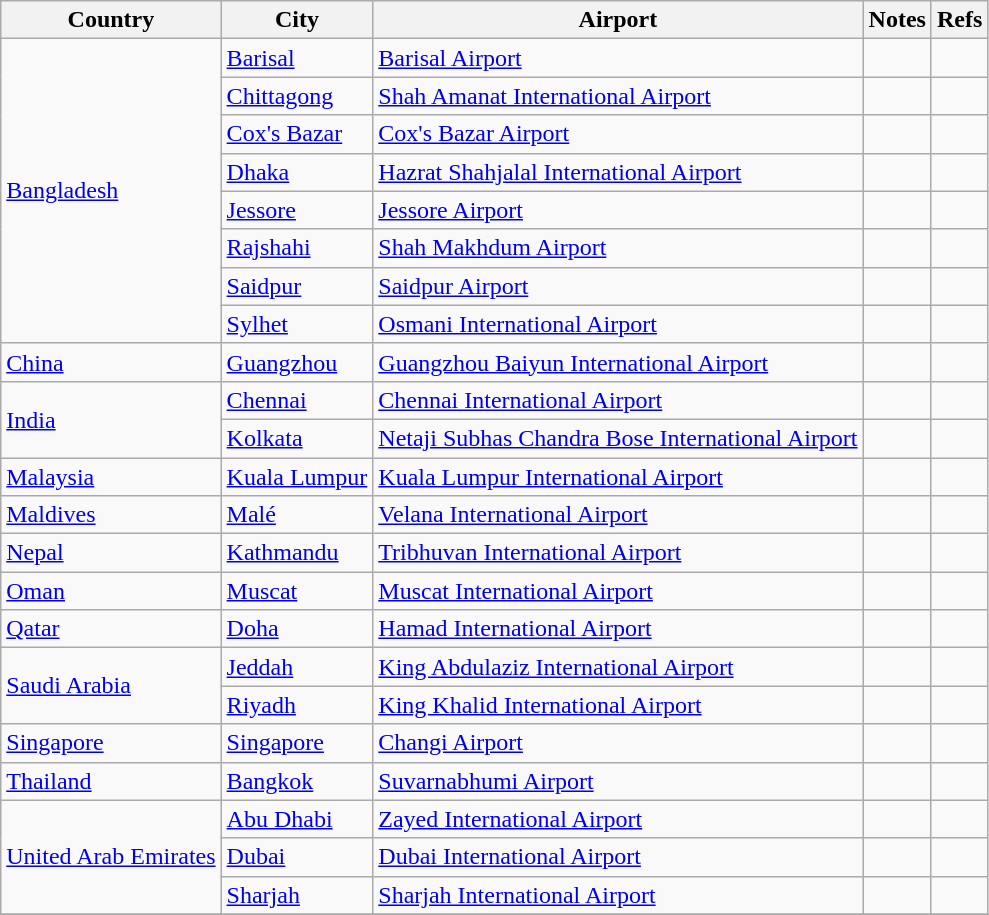<table class="wikitable">
<tr>
<th>Country</th>
<th>City</th>
<th>Airport</th>
<th>Notes</th>
<th>Refs</th>
</tr>
<tr>
<td rowspan="8"><a href='#'>Bangladesh</a></td>
<td><a href='#'>Barisal</a></td>
<td><a href='#'>Barisal Airport</a></td>
<td align=center></td>
<td align=center></td>
</tr>
<tr>
<td><a href='#'>Chittagong</a></td>
<td><a href='#'>Shah Amanat International Airport</a></td>
<td></td>
<td align=center></td>
</tr>
<tr>
<td><a href='#'>Cox's Bazar</a></td>
<td><a href='#'>Cox's Bazar Airport</a></td>
<td align=center></td>
<td align=center></td>
</tr>
<tr>
<td><a href='#'>Dhaka</a></td>
<td><a href='#'>Hazrat Shahjalal International Airport</a></td>
<td></td>
<td align=center></td>
</tr>
<tr>
<td><a href='#'>Jessore</a></td>
<td><a href='#'>Jessore Airport</a></td>
<td align=center></td>
<td align=center></td>
</tr>
<tr>
<td><a href='#'>Rajshahi</a></td>
<td><a href='#'>Shah Makhdum Airport</a></td>
<td align=center></td>
<td align=center></td>
</tr>
<tr>
<td><a href='#'>Saidpur</a></td>
<td><a href='#'>Saidpur Airport</a></td>
<td align=center></td>
<td align=center></td>
</tr>
<tr>
<td><a href='#'>Sylhet</a></td>
<td><a href='#'>Osmani International Airport</a></td>
<td align=center></td>
<td align=center></td>
</tr>
<tr>
<td><a href='#'>China</a></td>
<td><a href='#'>Guangzhou</a></td>
<td><a href='#'>Guangzhou Baiyun International Airport</a></td>
<td align=center></td>
<td align=center></td>
</tr>
<tr>
<td rowspan="2"><a href='#'>India</a></td>
<td><a href='#'>Chennai</a></td>
<td><a href='#'>Chennai International Airport</a></td>
<td align=center></td>
<td align=center></td>
</tr>
<tr>
<td><a href='#'>Kolkata</a></td>
<td><a href='#'>Netaji Subhas Chandra Bose International Airport</a></td>
<td align=center></td>
<td align=center></td>
</tr>
<tr>
<td><a href='#'>Malaysia</a></td>
<td><a href='#'>Kuala Lumpur</a></td>
<td><a href='#'>Kuala Lumpur International Airport</a></td>
<td align=center></td>
<td align=center></td>
</tr>
<tr>
<td><a href='#'>Maldives</a></td>
<td><a href='#'>Malé</a></td>
<td><a href='#'>Velana International Airport</a></td>
<td align=center></td>
<td align=center></td>
</tr>
<tr>
<td><a href='#'>Nepal</a></td>
<td><a href='#'>Kathmandu</a></td>
<td><a href='#'>Tribhuvan International Airport</a></td>
<td></td>
<td align=center></td>
</tr>
<tr>
<td><a href='#'>Oman</a></td>
<td><a href='#'>Muscat</a></td>
<td><a href='#'>Muscat International Airport</a></td>
<td align=center></td>
<td align=center></td>
</tr>
<tr>
<td><a href='#'>Qatar</a></td>
<td><a href='#'>Doha</a></td>
<td><a href='#'>Hamad International Airport</a></td>
<td align=center></td>
<td align=center></td>
</tr>
<tr>
<td rowspan="2"><a href='#'>Saudi Arabia</a></td>
<td><a href='#'>Jeddah</a></td>
<td><a href='#'>King Abdulaziz International Airport</a></td>
<td></td>
<td align=center></td>
</tr>
<tr>
<td><a href='#'>Riyadh</a></td>
<td><a href='#'>King Khalid International Airport</a></td>
<td align=center></td>
<td align=center></td>
</tr>
<tr>
<td><a href='#'>Singapore</a></td>
<td><a href='#'>Singapore</a></td>
<td><a href='#'>Changi Airport</a></td>
<td align=center></td>
<td align=center></td>
</tr>
<tr>
<td><a href='#'>Thailand</a></td>
<td><a href='#'>Bangkok</a></td>
<td><a href='#'>Suvarnabhumi Airport</a></td>
<td align=center></td>
<td align=center></td>
</tr>
<tr>
<td rowspan="3"><a href='#'>United Arab Emirates</a></td>
<td><a href='#'>Abu Dhabi</a></td>
<td><a href='#'>Zayed International Airport</a></td>
<td align=center></td>
<td align=center></td>
</tr>
<tr>
<td><a href='#'>Dubai</a></td>
<td><a href='#'>Dubai International Airport</a></td>
<td align=center></td>
<td align=center></td>
</tr>
<tr>
<td><a href='#'>Sharjah</a></td>
<td><a href='#'>Sharjah International Airport</a></td>
<td align=center></td>
<td align=center></td>
</tr>
<tr>
</tr>
</table>
